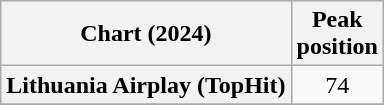<table class="wikitable plainrowheaders sortable" style="text-align:center">
<tr>
<th scope="col">Chart (2024)</th>
<th scope="col">Peak<br>position</th>
</tr>
<tr>
<th scope="row">Lithuania Airplay (TopHit)</th>
<td>74</td>
</tr>
<tr>
</tr>
</table>
